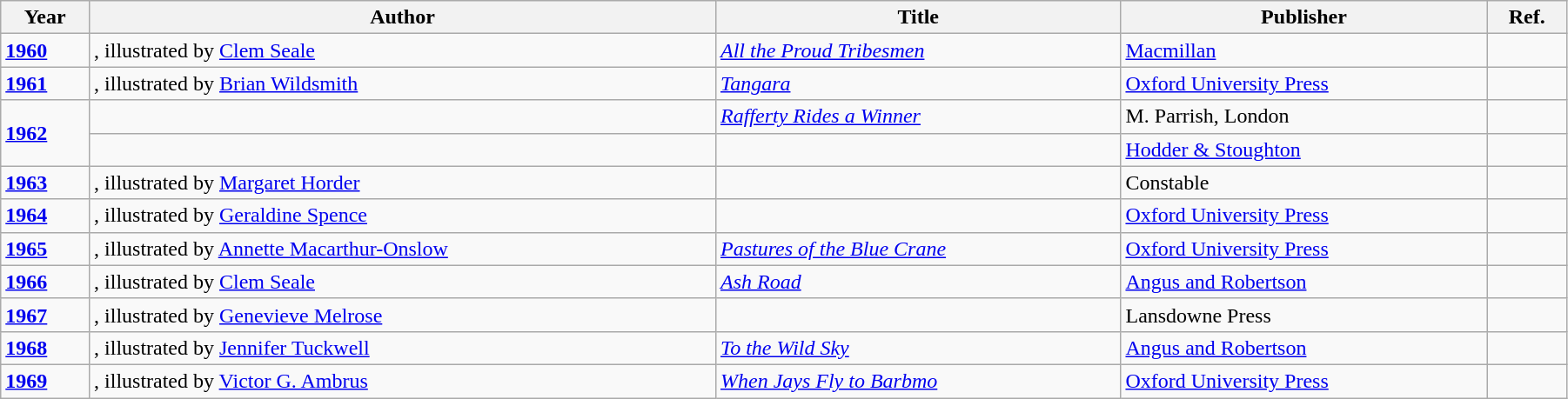<table class="wikitable sortable mw-collapsible" width="95%">
<tr>
<th>Year</th>
<th>Author</th>
<th>Title</th>
<th>Publisher</th>
<th>Ref.</th>
</tr>
<tr>
<td><strong><a href='#'>1960</a></strong></td>
<td>, illustrated by <a href='#'>Clem Seale</a></td>
<td><em><a href='#'>All the Proud Tribesmen</a></em></td>
<td><a href='#'>Macmillan</a></td>
<td></td>
</tr>
<tr>
<td><strong><a href='#'>1961</a></strong></td>
<td>, illustrated by <a href='#'>Brian Wildsmith</a></td>
<td><em><a href='#'>Tangara</a></em></td>
<td><a href='#'>Oxford University Press</a></td>
<td></td>
</tr>
<tr>
<td rowspan="2"><strong><a href='#'>1962</a></strong></td>
<td></td>
<td><em><a href='#'>Rafferty Rides a Winner</a></em></td>
<td>M. Parrish, London</td>
<td></td>
</tr>
<tr>
<td></td>
<td><em></em></td>
<td><a href='#'>Hodder & Stoughton</a></td>
<td></td>
</tr>
<tr>
<td><strong><a href='#'>1963</a></strong></td>
<td>, illustrated by <a href='#'>Margaret Horder</a></td>
<td><em></em></td>
<td>Constable</td>
<td></td>
</tr>
<tr>
<td><strong><a href='#'>1964</a></strong></td>
<td>, illustrated by <a href='#'>Geraldine Spence</a></td>
<td><em></em></td>
<td><a href='#'>Oxford University Press</a></td>
<td></td>
</tr>
<tr>
<td><strong><a href='#'>1965</a></strong></td>
<td>, illustrated by <a href='#'>Annette Macarthur-Onslow</a></td>
<td><em><a href='#'>Pastures of the Blue Crane</a></em></td>
<td><a href='#'>Oxford University Press</a></td>
<td></td>
</tr>
<tr>
<td><strong><a href='#'>1966</a></strong></td>
<td>, illustrated by <a href='#'>Clem Seale</a></td>
<td><em><a href='#'>Ash Road</a></em></td>
<td><a href='#'>Angus and Robertson</a></td>
<td></td>
</tr>
<tr>
<td><strong><a href='#'>1967</a></strong></td>
<td>, illustrated by <a href='#'>Genevieve Melrose</a></td>
<td><em></em></td>
<td>Lansdowne Press</td>
<td></td>
</tr>
<tr>
<td><strong><a href='#'>1968</a></strong></td>
<td>, illustrated by <a href='#'>Jennifer Tuckwell</a></td>
<td><em><a href='#'>To the Wild Sky</a></em></td>
<td><a href='#'>Angus and Robertson</a></td>
<td></td>
</tr>
<tr>
<td><strong><a href='#'>1969</a></strong></td>
<td>, illustrated by <a href='#'>Victor G. Ambrus</a></td>
<td><em><a href='#'>When Jays Fly to Barbmo</a></em></td>
<td><a href='#'>Oxford University Press</a></td>
<td></td>
</tr>
</table>
